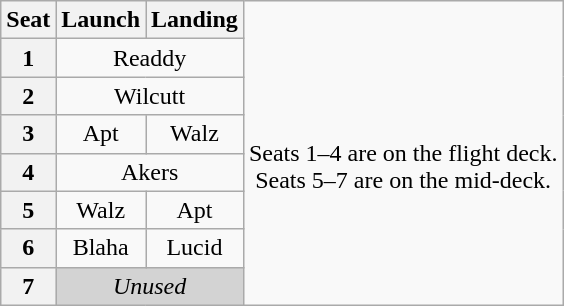<table class="wikitable" style="text-align:center">
<tr>
<th>Seat</th>
<th>Launch</th>
<th>Landing</th>
<td rowspan=8><br>Seats 1–4 are on the flight deck.<br>Seats 5–7 are on the mid-deck.</td>
</tr>
<tr>
<th>1</th>
<td colspan=2>Readdy</td>
</tr>
<tr>
<th>2</th>
<td colspan=2>Wilcutt</td>
</tr>
<tr>
<th>3</th>
<td>Apt</td>
<td>Walz</td>
</tr>
<tr>
<th>4</th>
<td colspan=2>Akers</td>
</tr>
<tr>
<th>5</th>
<td>Walz</td>
<td>Apt</td>
</tr>
<tr>
<th>6</th>
<td>Blaha</td>
<td>Lucid</td>
</tr>
<tr>
<th>7</th>
<td colspan=2 style="background-color:lightgray"><em>Unused</em></td>
</tr>
</table>
